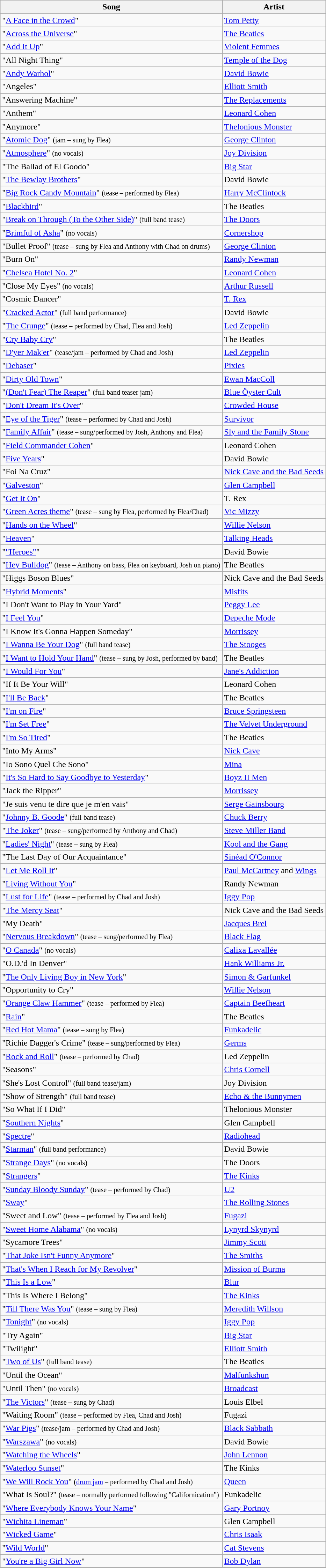<table class="wikitable sortable">
<tr>
<th>Song</th>
<th>Artist</th>
</tr>
<tr>
<td>"<a href='#'>A Face in the Crowd</a>"</td>
<td><a href='#'>Tom Petty</a></td>
</tr>
<tr>
<td>"<a href='#'>Across the Universe</a>"</td>
<td><a href='#'>The Beatles</a></td>
</tr>
<tr>
<td>"<a href='#'>Add It Up</a>"</td>
<td><a href='#'>Violent Femmes</a></td>
</tr>
<tr>
<td>"All Night Thing"</td>
<td><a href='#'>Temple of the Dog</a></td>
</tr>
<tr>
<td>"<a href='#'>Andy Warhol</a>"</td>
<td><a href='#'>David Bowie</a></td>
</tr>
<tr>
<td>"Angeles"</td>
<td><a href='#'>Elliott Smith</a></td>
</tr>
<tr>
<td>"Answering Machine"</td>
<td><a href='#'>The Replacements</a></td>
</tr>
<tr>
<td>"Anthem"</td>
<td><a href='#'>Leonard Cohen</a></td>
</tr>
<tr>
<td>"Anymore"</td>
<td><a href='#'>Thelonious Monster</a></td>
</tr>
<tr>
<td>"<a href='#'>Atomic Dog</a>" <small>(jam – sung by Flea)</small></td>
<td><a href='#'>George Clinton</a></td>
</tr>
<tr>
<td>"<a href='#'>Atmosphere</a>" <small>(no vocals)</small></td>
<td><a href='#'>Joy Division</a></td>
</tr>
<tr>
<td>"The Ballad of El Goodo"</td>
<td><a href='#'>Big Star</a></td>
</tr>
<tr>
<td>"<a href='#'>The Bewlay Brothers</a>"</td>
<td>David Bowie</td>
</tr>
<tr>
<td>"<a href='#'>Big Rock Candy Mountain</a>" <small>(tease – performed by Flea)</small></td>
<td><a href='#'>Harry McClintock</a></td>
</tr>
<tr>
<td>"<a href='#'>Blackbird</a>"</td>
<td>The Beatles</td>
</tr>
<tr>
<td>"<a href='#'>Break on Through (To the Other Side)</a>" <small>(full band tease)</small></td>
<td><a href='#'>The Doors</a></td>
</tr>
<tr>
<td>"<a href='#'>Brimful of Asha</a>" <small>(no vocals)</small></td>
<td><a href='#'>Cornershop</a></td>
</tr>
<tr>
<td>"Bullet Proof" <small>(tease – sung by Flea and Anthony with Chad on drums)</small></td>
<td><a href='#'>George Clinton</a></td>
</tr>
<tr>
<td>"Burn On"</td>
<td><a href='#'>Randy Newman</a></td>
</tr>
<tr>
<td>"<a href='#'>Chelsea Hotel No. 2</a>"</td>
<td><a href='#'>Leonard Cohen</a></td>
</tr>
<tr>
<td>"Close My Eyes" <small>(no vocals)</small></td>
<td><a href='#'>Arthur Russell</a></td>
</tr>
<tr>
<td>"Cosmic Dancer"</td>
<td><a href='#'>T. Rex</a></td>
</tr>
<tr>
<td>"<a href='#'>Cracked Actor</a>" <small>(full band performance)</small></td>
<td>David Bowie</td>
</tr>
<tr>
<td>"<a href='#'>The Crunge</a>" <small>(tease – performed by Chad, Flea and Josh)</small></td>
<td><a href='#'>Led Zeppelin</a></td>
</tr>
<tr>
<td>"<a href='#'>Cry Baby Cry</a>"</td>
<td>The Beatles</td>
</tr>
<tr>
<td>"<a href='#'>D'yer Mak'er</a>" <small>(tease/jam – performed by Chad and Josh)</small></td>
<td><a href='#'>Led Zeppelin</a></td>
</tr>
<tr>
<td>"<a href='#'>Debaser</a>"</td>
<td><a href='#'>Pixies</a></td>
</tr>
<tr>
<td>"<a href='#'>Dirty Old Town</a>"</td>
<td><a href='#'>Ewan MacColl</a></td>
</tr>
<tr>
<td>"<a href='#'>(Don't Fear) The Reaper</a>" <small>(full band teaser jam)</small></td>
<td><a href='#'>Blue Öyster Cult</a></td>
</tr>
<tr>
<td>"<a href='#'>Don't Dream It's Over</a>"</td>
<td><a href='#'>Crowded House</a></td>
</tr>
<tr>
<td>"<a href='#'>Eye of the Tiger</a>" <small>(tease – performed by Chad and Josh)</small></td>
<td><a href='#'>Survivor</a></td>
</tr>
<tr>
<td>"<a href='#'>Family Affair</a>" <small>(tease – sung/performed by Josh, Anthony and Flea)</small></td>
<td><a href='#'>Sly and the Family Stone</a></td>
</tr>
<tr>
<td>"<a href='#'>Field Commander Cohen</a>"</td>
<td>Leonard Cohen</td>
</tr>
<tr>
<td>"<a href='#'>Five Years</a>"</td>
<td>David Bowie</td>
</tr>
<tr>
<td>"Foi Na Cruz"</td>
<td><a href='#'>Nick Cave and the Bad Seeds</a></td>
</tr>
<tr>
<td>"<a href='#'>Galveston</a>"</td>
<td><a href='#'>Glen Campbell</a></td>
</tr>
<tr>
<td>"<a href='#'>Get It On</a>"</td>
<td>T. Rex</td>
</tr>
<tr>
<td>"<a href='#'>Green Acres theme</a>" <small>(tease – sung by Flea, performed by Flea/Chad)</small></td>
<td><a href='#'>Vic Mizzy</a></td>
</tr>
<tr>
<td>"<a href='#'>Hands on the Wheel</a>"</td>
<td><a href='#'>Willie Nelson</a></td>
</tr>
<tr>
<td>"<a href='#'>Heaven</a>"</td>
<td><a href='#'>Talking Heads</a></td>
</tr>
<tr>
<td>"<a href='#'>"Heroes"</a>"</td>
<td>David Bowie</td>
</tr>
<tr>
<td>"<a href='#'>Hey Bulldog</a>" <small>(tease – Anthony on bass, Flea on keyboard, Josh on piano)</small></td>
<td>The Beatles</td>
</tr>
<tr>
<td>"Higgs Boson Blues"</td>
<td>Nick Cave and the Bad Seeds</td>
</tr>
<tr>
<td>"<a href='#'>Hybrid Moments</a>"</td>
<td><a href='#'>Misfits</a></td>
</tr>
<tr>
<td>"I Don't Want to Play in Your Yard"</td>
<td><a href='#'>Peggy Lee</a></td>
</tr>
<tr>
<td>"<a href='#'>I Feel You</a>"</td>
<td><a href='#'>Depeche Mode</a></td>
</tr>
<tr>
<td>"I Know It's Gonna Happen Someday"</td>
<td><a href='#'>Morrissey</a></td>
</tr>
<tr>
<td>"<a href='#'>I Wanna Be Your Dog</a>" <small>(full band tease)</small></td>
<td><a href='#'>The Stooges</a></td>
</tr>
<tr>
<td>"<a href='#'>I Want to Hold Your Hand</a>" <small>(tease – sung by Josh, performed by band)</small></td>
<td>The Beatles</td>
</tr>
<tr>
<td>"<a href='#'>I Would For You</a>"</td>
<td><a href='#'>Jane's Addiction</a></td>
</tr>
<tr>
<td>"If It Be Your Will"</td>
<td>Leonard Cohen</td>
</tr>
<tr>
<td>"<a href='#'>I'll Be Back</a>"</td>
<td>The Beatles</td>
</tr>
<tr>
<td>"<a href='#'>I'm on Fire</a>"</td>
<td><a href='#'>Bruce Springsteen</a></td>
</tr>
<tr>
<td>"<a href='#'>I'm Set Free</a>"</td>
<td><a href='#'>The Velvet Underground</a></td>
</tr>
<tr>
<td>"<a href='#'>I'm So Tired</a>"</td>
<td>The Beatles</td>
</tr>
<tr>
<td>"Into My Arms"</td>
<td><a href='#'>Nick Cave</a></td>
</tr>
<tr>
<td>"Io Sono Quel Che Sono"</td>
<td><a href='#'>Mina</a></td>
</tr>
<tr>
<td>"<a href='#'>It's So Hard to Say Goodbye to Yesterday</a>"</td>
<td><a href='#'>Boyz II Men</a></td>
</tr>
<tr>
<td>"Jack the Ripper"</td>
<td><a href='#'>Morrissey</a></td>
</tr>
<tr>
<td>"Je suis venu te dire que je m'en vais"</td>
<td><a href='#'>Serge Gainsbourg</a></td>
</tr>
<tr>
<td>"<a href='#'>Johnny B. Goode</a>" <small>(full band tease)</small></td>
<td><a href='#'>Chuck Berry</a></td>
</tr>
<tr>
<td>"<a href='#'>The Joker</a>" <small>(tease – sung/performed by Anthony and Chad)</small></td>
<td><a href='#'>Steve Miller Band</a></td>
</tr>
<tr>
<td>"<a href='#'>Ladies' Night</a>" <small>(tease – sung by Flea)</small></td>
<td><a href='#'>Kool and the Gang</a></td>
</tr>
<tr>
<td>"The Last Day of Our Acquaintance"</td>
<td><a href='#'>Sinéad O'Connor</a></td>
</tr>
<tr>
<td>"<a href='#'>Let Me Roll It</a>"</td>
<td><a href='#'>Paul McCartney</a> and <a href='#'>Wings</a></td>
</tr>
<tr>
<td>"<a href='#'>Living Without You</a>"</td>
<td>Randy Newman</td>
</tr>
<tr>
<td>"<a href='#'>Lust for Life</a>" <small>(tease – performed by Chad and Josh)</small></td>
<td><a href='#'>Iggy Pop</a></td>
</tr>
<tr>
<td>"<a href='#'>The Mercy Seat</a>"</td>
<td>Nick Cave and the Bad Seeds</td>
</tr>
<tr>
<td>"My Death"</td>
<td><a href='#'>Jacques Brel</a></td>
</tr>
<tr>
<td>"<a href='#'>Nervous Breakdown</a>" <small>(tease – sung/performed by Flea)</small></td>
<td><a href='#'>Black Flag</a></td>
</tr>
<tr>
<td>"<a href='#'>O Canada</a>" <small>(no vocals)</small></td>
<td><a href='#'>Calixa Lavallée</a></td>
</tr>
<tr>
<td>"O.D.'d In Denver"</td>
<td><a href='#'>Hank Williams Jr.</a></td>
</tr>
<tr>
<td>"<a href='#'>The Only Living Boy in New York</a>"</td>
<td><a href='#'>Simon & Garfunkel</a></td>
</tr>
<tr>
<td>"Opportunity to Cry"</td>
<td><a href='#'>Willie Nelson</a></td>
</tr>
<tr>
<td>"<a href='#'>Orange Claw Hammer</a>" <small>(tease – performed by Flea)</small></td>
<td><a href='#'>Captain Beefheart</a></td>
</tr>
<tr>
<td>"<a href='#'>Rain</a>"</td>
<td>The Beatles</td>
</tr>
<tr>
<td>"<a href='#'>Red Hot Mama</a>" <small>(tease – sung by Flea)</small></td>
<td><a href='#'>Funkadelic</a></td>
</tr>
<tr>
<td>"Richie Dagger's Crime" <small>(tease – sung/performed by Flea)</small></td>
<td><a href='#'>Germs</a></td>
</tr>
<tr>
<td>"<a href='#'>Rock and Roll</a>" <small>(tease – performed by Chad)</small></td>
<td>Led Zeppelin</td>
</tr>
<tr>
<td>"Seasons"</td>
<td><a href='#'>Chris Cornell</a></td>
</tr>
<tr>
<td>"She's Lost Control" <small>(full band tease/jam)</small></td>
<td>Joy Division</td>
</tr>
<tr>
<td>"Show of Strength" <small>(full band tease)</small></td>
<td><a href='#'>Echo & the Bunnymen</a></td>
</tr>
<tr>
<td>"So What If I Did"</td>
<td>Thelonious Monster</td>
</tr>
<tr>
<td>"<a href='#'>Southern Nights</a>"</td>
<td>Glen Campbell</td>
</tr>
<tr>
<td>"<a href='#'>Spectre</a>"</td>
<td><a href='#'>Radiohead</a></td>
</tr>
<tr>
<td>"<a href='#'>Starman</a>" <small>(full band performance)</small></td>
<td>David Bowie</td>
</tr>
<tr>
<td>"<a href='#'>Strange Days</a>" <small>(no vocals)</small></td>
<td>The Doors</td>
</tr>
<tr>
<td>"<a href='#'>Strangers</a>"</td>
<td><a href='#'>The Kinks</a></td>
</tr>
<tr>
<td>"<a href='#'>Sunday Bloody Sunday</a>" <small>(tease – performed by Chad)</small></td>
<td><a href='#'>U2</a></td>
</tr>
<tr>
<td>"<a href='#'>Sway</a>"</td>
<td><a href='#'>The Rolling Stones</a></td>
</tr>
<tr>
<td>"Sweet and Low" <small>(tease – performed by Flea and Josh)</small></td>
<td><a href='#'>Fugazi</a></td>
</tr>
<tr>
<td>"<a href='#'>Sweet Home Alabama</a>" <small>(no vocals)</small></td>
<td><a href='#'>Lynyrd Skynyrd</a></td>
</tr>
<tr>
<td>"Sycamore Trees"</td>
<td><a href='#'>Jimmy Scott</a></td>
</tr>
<tr>
<td>"<a href='#'>That Joke Isn't Funny Anymore</a>"</td>
<td><a href='#'>The Smiths</a></td>
</tr>
<tr>
<td>"<a href='#'>That's When I Reach for My Revolver</a>"</td>
<td><a href='#'>Mission of Burma</a></td>
</tr>
<tr>
<td>"<a href='#'>This Is a Low</a>"</td>
<td><a href='#'>Blur</a></td>
</tr>
<tr>
<td>"This Is Where I Belong"</td>
<td><a href='#'>The Kinks</a></td>
</tr>
<tr>
<td>"<a href='#'>Till There Was You</a>" <small>(tease – sung by Flea)</small></td>
<td><a href='#'>Meredith Willson</a></td>
</tr>
<tr>
<td>"<a href='#'>Tonight</a>" <small>(no vocals)</small></td>
<td><a href='#'>Iggy Pop</a></td>
</tr>
<tr>
<td>"Try Again"</td>
<td><a href='#'>Big Star</a></td>
</tr>
<tr>
<td>"Twilight"</td>
<td><a href='#'>Elliott Smith</a></td>
</tr>
<tr>
<td>"<a href='#'>Two of Us</a>" <small>(full band tease)</small></td>
<td>The Beatles</td>
</tr>
<tr>
<td>"Until the Ocean"</td>
<td><a href='#'>Malfunkshun</a></td>
</tr>
<tr>
<td>"Until Then" <small>(no vocals)</small></td>
<td><a href='#'>Broadcast</a></td>
</tr>
<tr>
<td>"<a href='#'>The Victors</a>" <small>(tease – sung by Chad)</small></td>
<td>Louis Elbel</td>
</tr>
<tr>
<td>"Waiting Room" <small>(tease – performed by Flea, Chad and Josh)</small></td>
<td>Fugazi</td>
</tr>
<tr>
<td>"<a href='#'>War Pigs</a>" <small>(tease/jam – performed by Chad and Josh)</small></td>
<td><a href='#'>Black Sabbath</a></td>
</tr>
<tr>
<td>"<a href='#'>Warszawa</a>" <small>(no vocals)</small></td>
<td>David Bowie</td>
</tr>
<tr>
<td>"<a href='#'>Watching the Wheels</a>"</td>
<td><a href='#'>John Lennon</a></td>
</tr>
<tr>
<td>"<a href='#'>Waterloo Sunset</a>"</td>
<td>The Kinks</td>
</tr>
<tr>
<td>"<a href='#'>We Will Rock You</a>" <small>(<a href='#'>drum jam</a> – performed by Chad and Josh)</small></td>
<td><a href='#'>Queen</a></td>
</tr>
<tr>
<td>"What Is Soul?"  <small>(tease – normally performed following "Californication")</small></td>
<td>Funkadelic</td>
</tr>
<tr>
<td>"<a href='#'>Where Everybody Knows Your Name</a>"</td>
<td><a href='#'>Gary Portnoy</a></td>
</tr>
<tr>
<td>"<a href='#'>Wichita Lineman</a>"</td>
<td>Glen Campbell</td>
</tr>
<tr>
<td>"<a href='#'>Wicked Game</a>"</td>
<td><a href='#'>Chris Isaak</a></td>
</tr>
<tr>
<td>"<a href='#'>Wild World</a>"</td>
<td><a href='#'>Cat Stevens</a></td>
</tr>
<tr>
<td>"<a href='#'>You're a Big Girl Now</a>"</td>
<td><a href='#'>Bob Dylan</a></td>
</tr>
</table>
